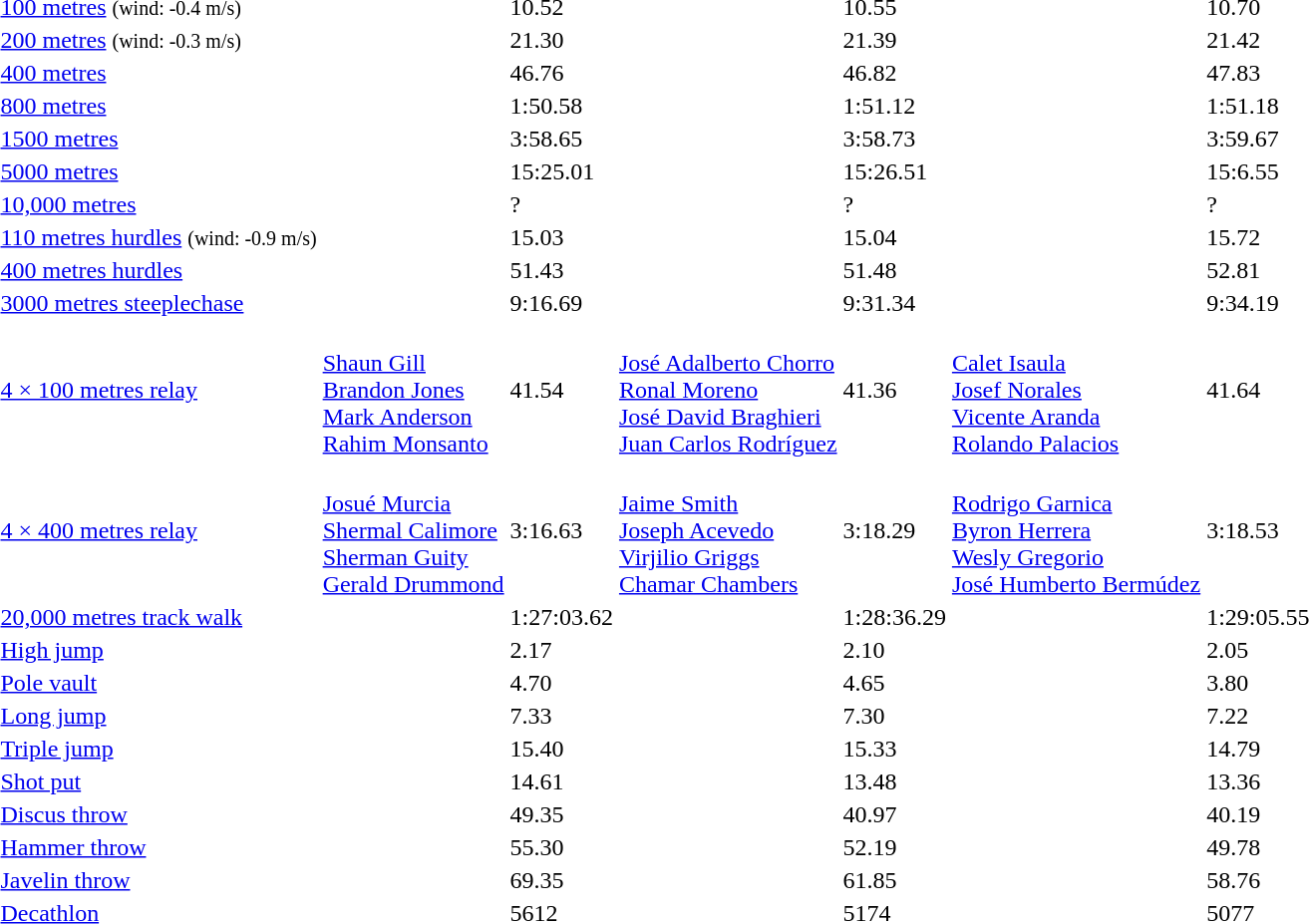<table>
<tr>
<td><a href='#'>100 metres</a> <small>(wind: -0.4 m/s)</small></td>
<td align=left></td>
<td>10.52</td>
<td align=left></td>
<td>10.55</td>
<td align=left></td>
<td>10.70</td>
</tr>
<tr>
<td><a href='#'>200 metres</a> <small>(wind: -0.3 m/s)</small></td>
<td align=left></td>
<td>21.30</td>
<td align=left></td>
<td>21.39</td>
<td align=left></td>
<td>21.42</td>
</tr>
<tr>
<td><a href='#'>400 metres</a></td>
<td align=left></td>
<td>46.76</td>
<td align=left></td>
<td>46.82</td>
<td align=left></td>
<td>47.83</td>
</tr>
<tr>
<td><a href='#'>800 metres</a></td>
<td align=left></td>
<td>1:50.58</td>
<td align=left></td>
<td>1:51.12</td>
<td align=left></td>
<td>1:51.18</td>
</tr>
<tr>
<td><a href='#'>1500 metres</a></td>
<td align=left></td>
<td>3:58.65</td>
<td align=left></td>
<td>3:58.73</td>
<td align=left></td>
<td>3:59.67</td>
</tr>
<tr>
<td><a href='#'>5000 metres</a></td>
<td align=left></td>
<td>15:25.01</td>
<td align=left></td>
<td>15:26.51</td>
<td align=left></td>
<td>15:6.55</td>
</tr>
<tr>
<td><a href='#'>10,000 metres</a></td>
<td align=left></td>
<td>?</td>
<td align=left></td>
<td>?</td>
<td align=left></td>
<td>?</td>
</tr>
<tr>
<td><a href='#'>110 metres hurdles</a> <small>(wind: -0.9 m/s)</small></td>
<td align=left></td>
<td>15.03</td>
<td align=left></td>
<td>15.04</td>
<td align=left></td>
<td>15.72</td>
</tr>
<tr>
<td><a href='#'>400 metres hurdles</a></td>
<td align=left></td>
<td>51.43</td>
<td align=left></td>
<td>51.48</td>
<td align=left></td>
<td>52.81</td>
</tr>
<tr>
<td><a href='#'>3000 metres steeplechase</a></td>
<td align=left></td>
<td>9:16.69</td>
<td align=left></td>
<td>9:31.34</td>
<td align=left></td>
<td>9:34.19</td>
</tr>
<tr>
<td><a href='#'>4 × 100 metres relay</a></td>
<td><br><a href='#'>Shaun Gill</a><br><a href='#'>Brandon Jones</a><br><a href='#'>Mark Anderson</a><br><a href='#'>Rahim Monsanto</a></td>
<td>41.54</td>
<td><br><a href='#'>José Adalberto Chorro</a><br><a href='#'>Ronal Moreno</a><br><a href='#'>José David Braghieri</a><br><a href='#'>Juan Carlos Rodríguez</a></td>
<td>41.36</td>
<td><br><a href='#'>Calet Isaula</a><br><a href='#'>Josef Norales</a><br><a href='#'>Vicente Aranda</a><br><a href='#'>Rolando Palacios</a></td>
<td>41.64</td>
</tr>
<tr>
<td><a href='#'>4 × 400 metres relay</a></td>
<td> <br> <a href='#'>Josué Murcia</a><br><a href='#'>Shermal Calimore</a><br><a href='#'>Sherman Guity</a><br><a href='#'>Gerald Drummond</a></td>
<td>3:16.63</td>
<td><br><a href='#'>Jaime Smith</a><br><a href='#'>Joseph Acevedo</a><br><a href='#'>Virjilio Griggs</a><br><a href='#'>Chamar Chambers</a></td>
<td>3:18.29</td>
<td><br><a href='#'>Rodrigo Garnica</a><br><a href='#'>Byron Herrera</a><br><a href='#'>Wesly Gregorio</a><br><a href='#'>José Humberto Bermúdez</a></td>
<td>3:18.53</td>
</tr>
<tr>
<td><a href='#'>20,000 metres track walk</a></td>
<td align=left></td>
<td>1:27:03.62</td>
<td align=left></td>
<td>1:28:36.29</td>
<td align=left></td>
<td>1:29:05.55</td>
</tr>
<tr>
<td><a href='#'>High jump</a></td>
<td align=left></td>
<td>2.17 </td>
<td align=left></td>
<td>2.10</td>
<td align=left></td>
<td>2.05</td>
</tr>
<tr>
<td><a href='#'>Pole vault</a></td>
<td align=left></td>
<td>4.70</td>
<td align=left></td>
<td>4.65</td>
<td align=left></td>
<td>3.80</td>
</tr>
<tr>
<td><a href='#'>Long jump</a></td>
<td align=left></td>
<td>7.33</td>
<td align=left></td>
<td>7.30</td>
<td align=left></td>
<td>7.22</td>
</tr>
<tr>
<td><a href='#'>Triple jump</a></td>
<td align=left></td>
<td>15.40</td>
<td align=left></td>
<td>15.33</td>
<td align=left></td>
<td>14.79</td>
</tr>
<tr>
<td><a href='#'>Shot put</a></td>
<td align=left></td>
<td>14.61</td>
<td align=left></td>
<td>13.48</td>
<td align=left></td>
<td>13.36</td>
</tr>
<tr>
<td><a href='#'>Discus throw</a></td>
<td align=left></td>
<td>49.35</td>
<td align=left></td>
<td>40.97</td>
<td align=left></td>
<td>40.19</td>
</tr>
<tr>
<td><a href='#'>Hammer throw</a></td>
<td align=left></td>
<td>55.30</td>
<td align=left></td>
<td>52.19</td>
<td align=left></td>
<td>49.78</td>
</tr>
<tr>
<td><a href='#'>Javelin throw</a></td>
<td align=left></td>
<td>69.35</td>
<td align=left></td>
<td>61.85</td>
<td align=left></td>
<td>58.76</td>
</tr>
<tr>
<td><a href='#'>Decathlon</a></td>
<td align=left></td>
<td>5612</td>
<td align=left></td>
<td>5174</td>
<td align=left></td>
<td>5077</td>
</tr>
</table>
